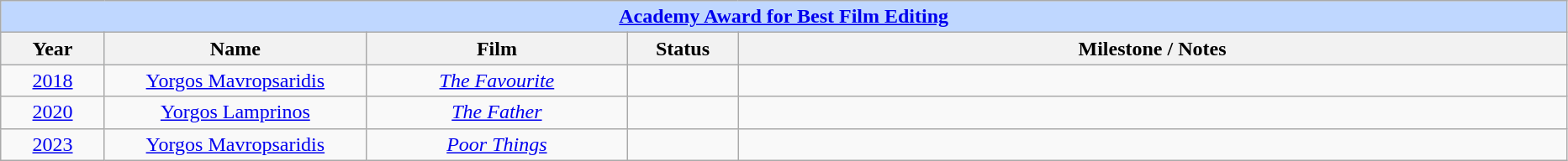<table class="wikitable" style="text-align: center">
<tr ---- bgcolor="#bfd7ff">
<td colspan=5 align=center><strong><a href='#'>Academy Award for Best Film Editing</a></strong></td>
</tr>
<tr ---- bgcolor="#ebf5ff">
<th width="75">Year</th>
<th width="200">Name</th>
<th width="200">Film</th>
<th width="80">Status</th>
<th width="650">Milestone / Notes</th>
</tr>
<tr>
<td><a href='#'>2018</a></td>
<td><a href='#'>Yorgos Mavropsaridis</a></td>
<td><em><a href='#'>The Favourite</a></em></td>
<td></td>
<td></td>
</tr>
<tr>
<td><a href='#'>2020</a></td>
<td><a href='#'>Yorgos Lamprinos</a></td>
<td><em><a href='#'>The Father</a></em></td>
<td></td>
<td></td>
</tr>
<tr>
<td><a href='#'>2023</a></td>
<td><a href='#'>Yorgos Mavropsaridis</a></td>
<td><em><a href='#'>Poor Things</a></em></td>
<td></td>
<td></td>
</tr>
</table>
